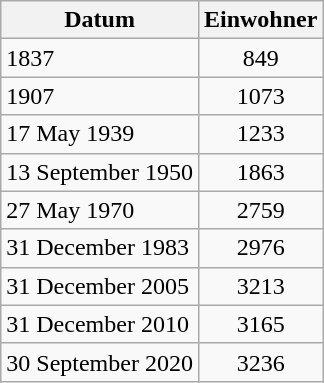<table class="wikitable">
<tr>
<th>Datum</th>
<th>Einwohner</th>
</tr>
<tr>
<td>1837</td>
<td align="center">849</td>
</tr>
<tr>
<td>1907</td>
<td align="center">1073</td>
</tr>
<tr>
<td>17 May 1939</td>
<td align="center">1233</td>
</tr>
<tr>
<td>13 September 1950</td>
<td align="center">1863</td>
</tr>
<tr>
<td>27 May 1970</td>
<td align="center">2759</td>
</tr>
<tr>
<td>31 December 1983</td>
<td align="center">2976</td>
</tr>
<tr>
<td>31 December 2005</td>
<td align="center">3213</td>
</tr>
<tr>
<td>31 December 2010</td>
<td align="center">3165</td>
</tr>
<tr>
<td>30 September 2020</td>
<td align="center">3236</td>
</tr>
</table>
